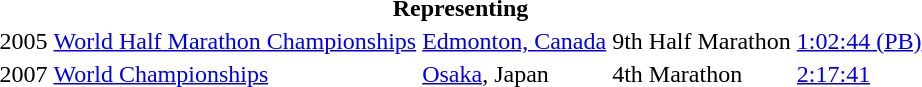<table>
<tr>
<th colspan="6">Representing </th>
</tr>
<tr>
<td>2005</td>
<td><a href='#'>World Half Marathon Championships</a></td>
<td><a href='#'>Edmonton, Canada</a></td>
<td>9th</td>
<td>Half Marathon</td>
<td><a href='#'>1:02:44 (PB)</a></td>
</tr>
<tr>
<td>2007</td>
<td><a href='#'>World Championships</a></td>
<td><a href='#'>Osaka</a>, Japan</td>
<td>4th</td>
<td>Marathon</td>
<td><a href='#'>2:17:41</a></td>
</tr>
</table>
